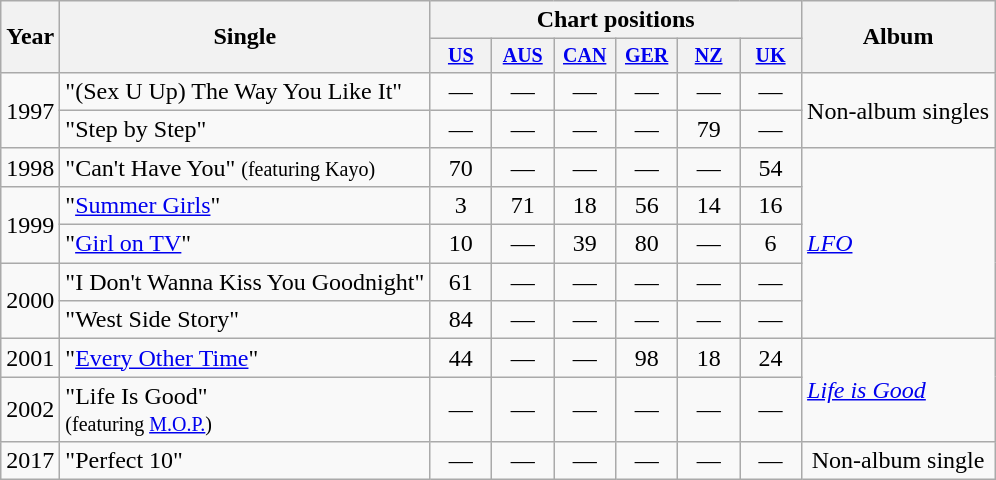<table class="wikitable" style="text-align:center;">
<tr>
<th rowspan="2">Year</th>
<th rowspan="2">Single</th>
<th colspan="6">Chart positions</th>
<th rowspan="2">Album</th>
</tr>
<tr style="font-size:smaller;">
<th style="width:35px;"><a href='#'>US</a><br></th>
<th style="width:35px;"><a href='#'>AUS</a><br></th>
<th style="width:35px;"><a href='#'>CAN</a></th>
<th style="width:35px;"><a href='#'>GER</a></th>
<th style="width:35px;"><a href='#'>NZ</a></th>
<th style="width:35px;"><a href='#'>UK</a><br></th>
</tr>
<tr>
<td rowspan="2">1997</td>
<td style="text-align:left;">"(Sex U Up) The Way You Like It"</td>
<td>—</td>
<td>—</td>
<td>—</td>
<td>—</td>
<td>—</td>
<td>—</td>
<td style="text-align:left;" rowspan="2">Non-album singles</td>
</tr>
<tr>
<td style="text-align:left;">"Step by Step"</td>
<td>—</td>
<td>—</td>
<td>—</td>
<td>—</td>
<td>79</td>
<td>—</td>
</tr>
<tr>
<td>1998</td>
<td style="text-align:left;">"Can't Have You" <small>(featuring Kayo)</small></td>
<td>70</td>
<td>—</td>
<td>—</td>
<td>—</td>
<td>—</td>
<td>54</td>
<td style="text-align:left;" rowspan="5"><em><a href='#'>LFO</a></em></td>
</tr>
<tr>
<td rowspan="2">1999</td>
<td style="text-align:left;">"<a href='#'>Summer Girls</a>"</td>
<td>3</td>
<td>71</td>
<td>18</td>
<td>56</td>
<td>14</td>
<td>16</td>
</tr>
<tr>
<td style="text-align:left;">"<a href='#'>Girl on TV</a>"</td>
<td>10</td>
<td>—</td>
<td>39</td>
<td>80</td>
<td>—</td>
<td>6</td>
</tr>
<tr>
<td rowspan="2">2000</td>
<td style="text-align:left;">"I Don't Wanna Kiss You Goodnight"</td>
<td>61</td>
<td>—</td>
<td>—</td>
<td>—</td>
<td>—</td>
<td>—</td>
</tr>
<tr>
<td style="text-align:left;">"West Side Story"</td>
<td>84</td>
<td>—</td>
<td>—</td>
<td>—</td>
<td>—</td>
<td>—</td>
</tr>
<tr>
<td>2001</td>
<td style="text-align:left;">"<a href='#'>Every Other Time</a>"</td>
<td>44</td>
<td>—</td>
<td>—</td>
<td>98</td>
<td>18</td>
<td>24</td>
<td style="text-align:left;" rowspan="2"><em><a href='#'>Life is Good</a></em></td>
</tr>
<tr>
<td>2002</td>
<td style="text-align:left;">"Life Is Good"<br><small>(featuring <a href='#'>M.O.P.</a>)</small></td>
<td>—</td>
<td>—</td>
<td>—</td>
<td>—</td>
<td>—</td>
<td>—</td>
</tr>
<tr>
<td>2017</td>
<td style="text-align:left;">"Perfect 10"</td>
<td>—</td>
<td>—</td>
<td>—</td>
<td>—</td>
<td>—</td>
<td>—</td>
<td>Non-album single</td>
</tr>
</table>
